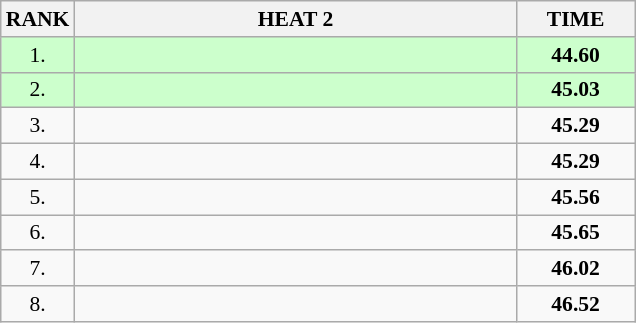<table class="wikitable" style="border-collapse: collapse; font-size: 90%;">
<tr>
<th>RANK</th>
<th style="width: 20em">HEAT 2</th>
<th style="width: 5em">TIME</th>
</tr>
<tr style="background:#ccffcc;">
<td align="center">1.</td>
<td></td>
<td align="center"><strong>44.60</strong></td>
</tr>
<tr style="background:#ccffcc;">
<td align="center">2.</td>
<td></td>
<td align="center"><strong>45.03</strong></td>
</tr>
<tr>
<td align="center">3.</td>
<td></td>
<td align="center"><strong>45.29</strong></td>
</tr>
<tr>
<td align="center">4.</td>
<td></td>
<td align="center"><strong>45.29</strong></td>
</tr>
<tr>
<td align="center">5.</td>
<td></td>
<td align="center"><strong>45.56</strong></td>
</tr>
<tr>
<td align="center">6.</td>
<td></td>
<td align="center"><strong>45.65</strong></td>
</tr>
<tr>
<td align="center">7.</td>
<td></td>
<td align="center"><strong>46.02</strong></td>
</tr>
<tr>
<td align="center">8.</td>
<td></td>
<td align="center"><strong>46.52</strong></td>
</tr>
</table>
